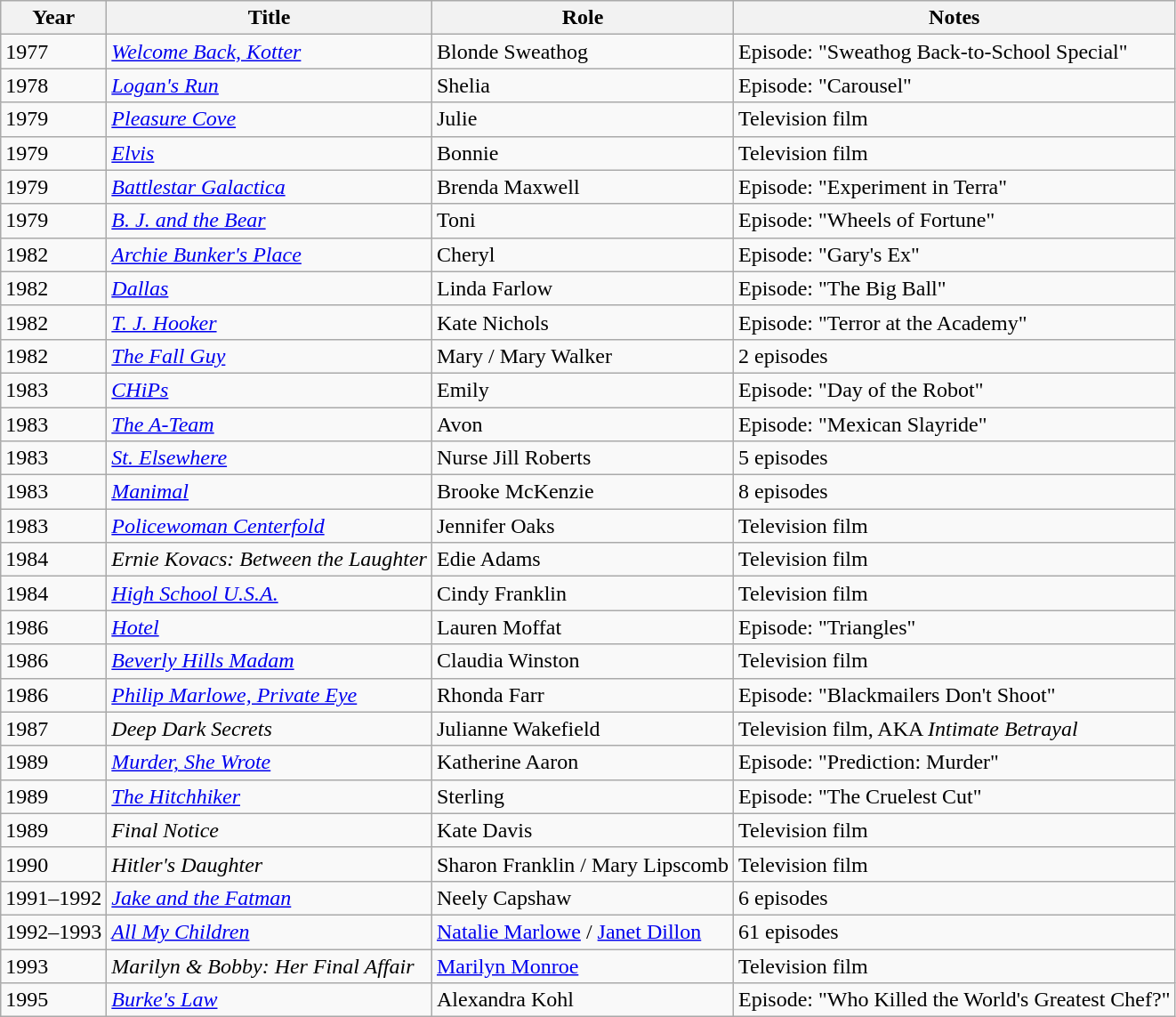<table class="wikitable sortable">
<tr>
<th>Year</th>
<th>Title</th>
<th>Role</th>
<th class="unsortable">Notes</th>
</tr>
<tr>
<td>1977</td>
<td><em><a href='#'>Welcome Back, Kotter</a></em></td>
<td>Blonde Sweathog</td>
<td>Episode: "Sweathog Back-to-School Special"</td>
</tr>
<tr>
<td>1978</td>
<td><em><a href='#'>Logan's Run</a></em></td>
<td>Shelia</td>
<td>Episode: "Carousel"</td>
</tr>
<tr>
<td>1979</td>
<td><em><a href='#'>Pleasure Cove</a></em></td>
<td>Julie</td>
<td>Television film</td>
</tr>
<tr>
<td>1979</td>
<td><em><a href='#'>Elvis</a></em></td>
<td>Bonnie</td>
<td>Television film</td>
</tr>
<tr>
<td>1979</td>
<td><em><a href='#'>Battlestar Galactica</a></em></td>
<td>Brenda Maxwell</td>
<td>Episode: "Experiment in Terra"</td>
</tr>
<tr>
<td>1979</td>
<td><em><a href='#'>B. J. and the Bear</a></em></td>
<td>Toni</td>
<td>Episode: "Wheels of Fortune"</td>
</tr>
<tr>
<td>1982</td>
<td><em><a href='#'>Archie Bunker's Place</a></em></td>
<td>Cheryl</td>
<td>Episode: "Gary's Ex"</td>
</tr>
<tr>
<td>1982</td>
<td><em><a href='#'>Dallas</a></em></td>
<td>Linda Farlow</td>
<td>Episode: "The Big Ball"</td>
</tr>
<tr>
<td>1982</td>
<td><em><a href='#'>T. J. Hooker</a></em></td>
<td>Kate Nichols</td>
<td>Episode: "Terror at the Academy"</td>
</tr>
<tr>
<td>1982</td>
<td data-sort-value="Fall Guy, The"><em><a href='#'>The Fall Guy</a></em></td>
<td>Mary / Mary Walker</td>
<td>2 episodes</td>
</tr>
<tr>
<td>1983</td>
<td><em><a href='#'>CHiPs</a></em></td>
<td>Emily</td>
<td>Episode: "Day of the Robot"</td>
</tr>
<tr>
<td>1983</td>
<td data-sort-value="A-Team, The"><em><a href='#'>The A-Team</a></em></td>
<td>Avon</td>
<td>Episode: "Mexican Slayride"</td>
</tr>
<tr>
<td>1983</td>
<td><em><a href='#'>St. Elsewhere</a></em></td>
<td>Nurse Jill Roberts</td>
<td>5 episodes</td>
</tr>
<tr>
<td>1983</td>
<td><em><a href='#'>Manimal</a></em></td>
<td>Brooke McKenzie</td>
<td>8 episodes</td>
</tr>
<tr>
<td>1983</td>
<td><em><a href='#'>Policewoman Centerfold</a></em></td>
<td>Jennifer Oaks</td>
<td>Television film</td>
</tr>
<tr>
<td>1984</td>
<td><em>Ernie Kovacs: Between the Laughter</em></td>
<td>Edie Adams</td>
<td>Television film</td>
</tr>
<tr>
<td>1984</td>
<td><em><a href='#'>High School U.S.A.</a></em></td>
<td>Cindy Franklin</td>
<td>Television film</td>
</tr>
<tr>
<td>1986</td>
<td><em><a href='#'>Hotel</a></em></td>
<td>Lauren Moffat</td>
<td>Episode: "Triangles"</td>
</tr>
<tr>
<td>1986</td>
<td><em><a href='#'>Beverly Hills Madam</a></em></td>
<td>Claudia Winston</td>
<td>Television film</td>
</tr>
<tr>
<td>1986</td>
<td><em><a href='#'>Philip Marlowe, Private Eye</a></em></td>
<td>Rhonda Farr</td>
<td>Episode: "Blackmailers Don't Shoot"</td>
</tr>
<tr>
<td>1987</td>
<td><em>Deep Dark Secrets</em></td>
<td>Julianne Wakefield</td>
<td>Television film, AKA <em>Intimate Betrayal</em></td>
</tr>
<tr>
<td>1989</td>
<td><em><a href='#'>Murder, She Wrote</a></em></td>
<td>Katherine Aaron</td>
<td>Episode: "Prediction: Murder"</td>
</tr>
<tr>
<td>1989</td>
<td data-sort-value="Hitchhiker, The"><em><a href='#'>The Hitchhiker</a></em></td>
<td>Sterling</td>
<td>Episode: "The Cruelest Cut"</td>
</tr>
<tr>
<td>1989</td>
<td><em>Final Notice</em></td>
<td>Kate Davis</td>
<td>Television film</td>
</tr>
<tr>
<td>1990</td>
<td><em>Hitler's Daughter</em></td>
<td>Sharon Franklin / Mary Lipscomb</td>
<td>Television film</td>
</tr>
<tr>
<td>1991–1992</td>
<td><em><a href='#'>Jake and the Fatman</a></em></td>
<td>Neely Capshaw</td>
<td>6 episodes</td>
</tr>
<tr>
<td>1992–1993</td>
<td><em><a href='#'>All My Children</a></em></td>
<td><a href='#'>Natalie Marlowe</a> / <a href='#'>Janet Dillon</a></td>
<td>61 episodes</td>
</tr>
<tr>
<td>1993</td>
<td><em>Marilyn & Bobby: Her Final Affair</em></td>
<td><a href='#'>Marilyn Monroe</a></td>
<td>Television film</td>
</tr>
<tr>
<td>1995</td>
<td><em><a href='#'>Burke's Law</a></em></td>
<td>Alexandra Kohl</td>
<td>Episode: "Who Killed the World's Greatest Chef?"</td>
</tr>
</table>
